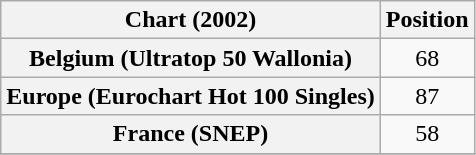<table class="wikitable sortable plainrowheaders">
<tr>
<th>Chart (2002)</th>
<th>Position</th>
</tr>
<tr>
<th scope="row">Belgium (Ultratop 50 Wallonia)</th>
<td align="center">68</td>
</tr>
<tr>
<th scope="row">Europe (Eurochart Hot 100 Singles)</th>
<td align="center">87</td>
</tr>
<tr>
<th scope="row">France (SNEP)</th>
<td align="center">58</td>
</tr>
<tr>
</tr>
</table>
